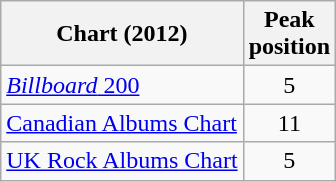<table class="wikitable">
<tr>
<th>Chart (2012)</th>
<th>Peak<br>position</th>
</tr>
<tr>
<td><a href='#'><em>Billboard</em> 200</a></td>
<td style="text-align:center">5</td>
</tr>
<tr>
<td><a href='#'>Canadian Albums Chart</a></td>
<td style="text-align:center">11</td>
</tr>
<tr>
<td><a href='#'>UK Rock Albums Chart</a></td>
<td style="text-align:center">5</td>
</tr>
</table>
